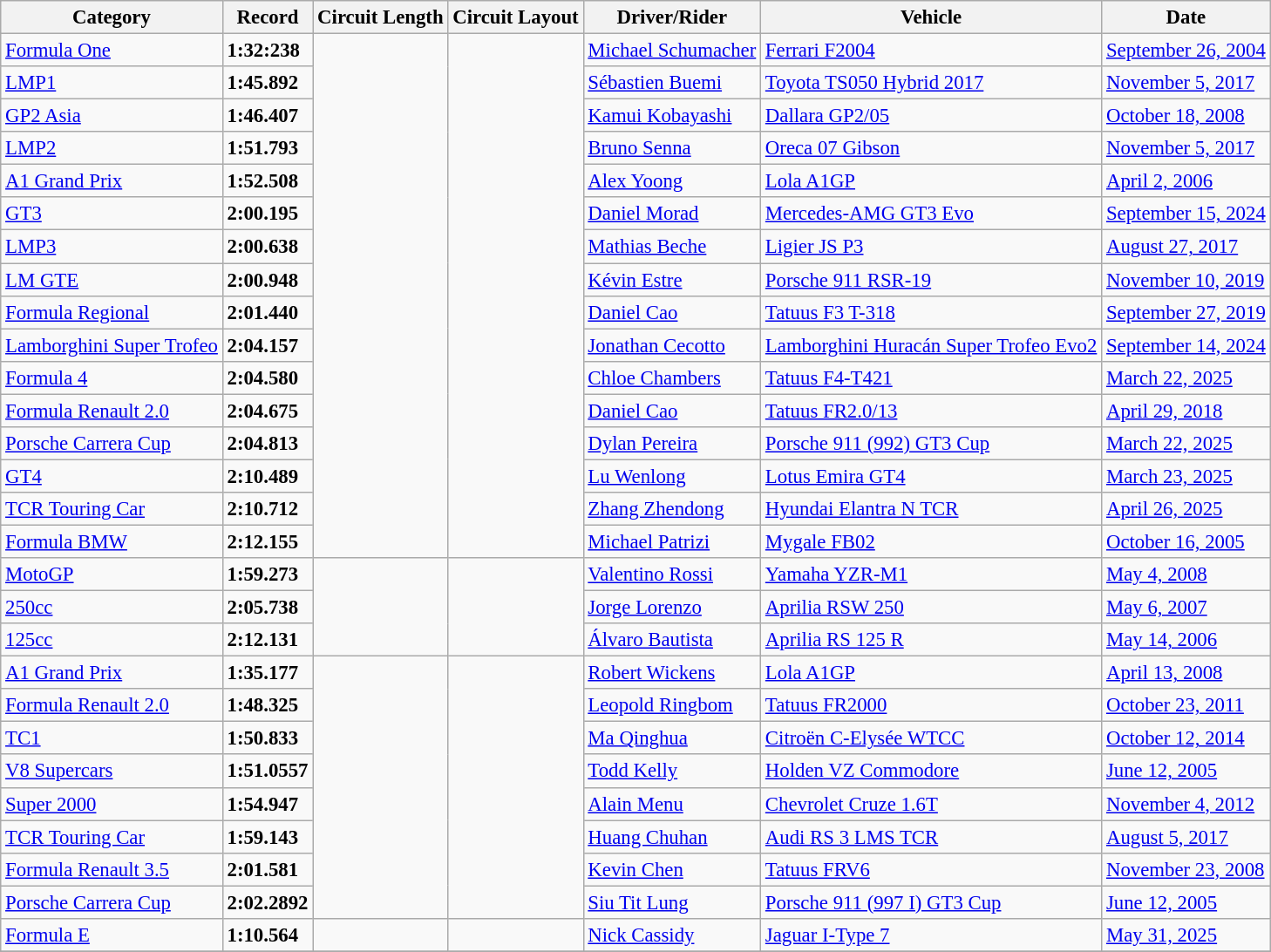<table class="wikitable sortable" style="font-size: 95%;">
<tr>
<th>Category</th>
<th>Record</th>
<th>Circuit Length</th>
<th>Circuit Layout</th>
<th>Driver/Rider</th>
<th>Vehicle</th>
<th>Date</th>
</tr>
<tr>
<td><a href='#'>Formula One</a></td>
<td><strong>1:32:238</strong></td>
<td rowspan=16, style="text-align:center;"></td>
<td rowspan=16, style="text-align:center;"></td>
<td> <a href='#'>Michael Schumacher</a></td>
<td><a href='#'>Ferrari F2004</a></td>
<td><a href='#'>September 26, 2004</a></td>
</tr>
<tr>
<td><a href='#'>LMP1</a></td>
<td><strong>1:45.892</strong></td>
<td> <a href='#'>Sébastien Buemi</a></td>
<td><a href='#'>Toyota TS050 Hybrid 2017</a></td>
<td><a href='#'>November 5, 2017</a></td>
</tr>
<tr>
<td><a href='#'>GP2 Asia</a></td>
<td><strong>1:46.407</strong></td>
<td> <a href='#'>Kamui Kobayashi</a></td>
<td><a href='#'>Dallara GP2/05</a></td>
<td><a href='#'>October 18, 2008</a></td>
</tr>
<tr>
<td><a href='#'>LMP2</a></td>
<td><strong>1:51.793</strong></td>
<td> <a href='#'>Bruno Senna</a></td>
<td><a href='#'>Oreca 07 Gibson</a></td>
<td><a href='#'>November 5, 2017</a></td>
</tr>
<tr>
<td><a href='#'>A1 Grand Prix</a></td>
<td><strong>1:52.508</strong></td>
<td> <a href='#'>Alex Yoong</a></td>
<td><a href='#'>Lola A1GP</a></td>
<td><a href='#'>April 2, 2006</a></td>
</tr>
<tr>
<td><a href='#'>GT3</a></td>
<td><strong>2:00.195</strong></td>
<td> <a href='#'>Daniel Morad</a></td>
<td><a href='#'>Mercedes-AMG GT3 Evo</a></td>
<td><a href='#'>September 15, 2024</a></td>
</tr>
<tr>
<td><a href='#'>LMP3</a></td>
<td><strong>2:00.638</strong></td>
<td> <a href='#'>Mathias Beche</a></td>
<td><a href='#'>Ligier JS P3</a></td>
<td><a href='#'>August 27, 2017</a></td>
</tr>
<tr>
<td><a href='#'>LM GTE</a></td>
<td><strong>2:00.948</strong></td>
<td> <a href='#'>Kévin Estre</a></td>
<td><a href='#'>Porsche 911 RSR-19</a></td>
<td><a href='#'>November 10, 2019</a></td>
</tr>
<tr>
<td><a href='#'>Formula Regional</a></td>
<td><strong>2:01.440</strong></td>
<td> <a href='#'>Daniel Cao</a></td>
<td><a href='#'>Tatuus F3 T-318</a></td>
<td><a href='#'>September 27, 2019</a></td>
</tr>
<tr>
<td><a href='#'>Lamborghini Super Trofeo</a></td>
<td><strong>2:04.157</strong></td>
<td> <a href='#'>Jonathan Cecotto</a></td>
<td><a href='#'>Lamborghini Huracán Super Trofeo Evo2</a></td>
<td><a href='#'>September 14, 2024</a></td>
</tr>
<tr>
<td><a href='#'>Formula 4</a></td>
<td><strong>2:04.580</strong></td>
<td> <a href='#'>Chloe Chambers</a></td>
<td><a href='#'>Tatuus F4-T421</a></td>
<td><a href='#'>March 22, 2025</a></td>
</tr>
<tr>
<td><a href='#'>Formula Renault 2.0</a></td>
<td><strong>2:04.675</strong></td>
<td> <a href='#'>Daniel Cao</a></td>
<td><a href='#'>Tatuus FR2.0/13</a></td>
<td><a href='#'>April 29, 2018</a></td>
</tr>
<tr>
<td><a href='#'>Porsche Carrera Cup</a></td>
<td><strong>2:04.813</strong></td>
<td> <a href='#'>Dylan Pereira</a></td>
<td><a href='#'>Porsche 911 (992) GT3 Cup</a></td>
<td><a href='#'>March 22, 2025</a></td>
</tr>
<tr>
<td><a href='#'>GT4</a></td>
<td><strong>2:10.489</strong></td>
<td> <a href='#'>Lu Wenlong</a></td>
<td><a href='#'>Lotus Emira GT4</a></td>
<td><a href='#'>March 23, 2025</a></td>
</tr>
<tr>
<td><a href='#'>TCR Touring Car</a></td>
<td><strong>2:10.712</strong></td>
<td> <a href='#'>Zhang Zhendong</a></td>
<td><a href='#'>Hyundai Elantra N TCR</a></td>
<td><a href='#'>April 26, 2025</a></td>
</tr>
<tr>
<td><a href='#'>Formula BMW</a></td>
<td><strong>2:12.155</strong></td>
<td> <a href='#'>Michael Patrizi</a></td>
<td><a href='#'>Mygale FB02</a></td>
<td><a href='#'>October 16, 2005</a></td>
</tr>
<tr>
<td><a href='#'>MotoGP</a></td>
<td><strong>1:59.273</strong></td>
<td rowspan=3, style="text-align:center;"></td>
<td rowspan=3, style="text-align:center;"></td>
<td> <a href='#'>Valentino Rossi</a></td>
<td><a href='#'>Yamaha YZR-M1</a></td>
<td><a href='#'>May 4, 2008</a></td>
</tr>
<tr>
<td><a href='#'>250cc</a></td>
<td><strong>2:05.738</strong></td>
<td> <a href='#'>Jorge Lorenzo</a></td>
<td><a href='#'>Aprilia RSW 250</a></td>
<td><a href='#'>May 6, 2007</a></td>
</tr>
<tr>
<td><a href='#'>125cc</a></td>
<td><strong>2:12.131</strong></td>
<td> <a href='#'>Álvaro Bautista</a></td>
<td><a href='#'>Aprilia RS 125 R</a></td>
<td><a href='#'>May 14, 2006</a></td>
</tr>
<tr>
<td><a href='#'>A1 Grand Prix</a></td>
<td><strong>1:35.177</strong></td>
<td rowspan=8, style="text-align:center;"></td>
<td rowspan=8, style="text-align:center;"></td>
<td> <a href='#'>Robert Wickens</a></td>
<td><a href='#'>Lola A1GP</a></td>
<td><a href='#'>April 13, 2008</a></td>
</tr>
<tr>
<td><a href='#'>Formula Renault 2.0</a></td>
<td><strong>1:48.325</strong></td>
<td> <a href='#'>Leopold Ringbom</a></td>
<td><a href='#'>Tatuus FR2000</a></td>
<td><a href='#'>October 23, 2011</a></td>
</tr>
<tr>
<td><a href='#'>TC1</a></td>
<td><strong>1:50.833</strong></td>
<td> <a href='#'>Ma Qinghua</a></td>
<td><a href='#'>Citroën C-Elysée WTCC</a></td>
<td><a href='#'>October 12, 2014</a></td>
</tr>
<tr>
<td><a href='#'>V8 Supercars</a></td>
<td><strong>1:51.0557</strong></td>
<td> <a href='#'>Todd Kelly</a></td>
<td><a href='#'>Holden VZ Commodore</a></td>
<td><a href='#'>June 12, 2005</a></td>
</tr>
<tr>
<td><a href='#'>Super 2000</a></td>
<td><strong>1:54.947</strong></td>
<td> <a href='#'>Alain Menu</a></td>
<td><a href='#'>Chevrolet Cruze 1.6T</a></td>
<td><a href='#'>November 4, 2012</a></td>
</tr>
<tr>
<td><a href='#'>TCR Touring Car</a></td>
<td><strong>1:59.143</strong></td>
<td> <a href='#'>Huang Chuhan</a></td>
<td><a href='#'>Audi RS 3 LMS TCR</a></td>
<td><a href='#'>August 5, 2017</a></td>
</tr>
<tr>
<td><a href='#'>Formula Renault 3.5</a></td>
<td><strong>2:01.581</strong></td>
<td> <a href='#'>Kevin Chen</a></td>
<td><a href='#'>Tatuus FRV6</a></td>
<td><a href='#'>November 23, 2008</a></td>
</tr>
<tr>
<td><a href='#'>Porsche Carrera Cup</a></td>
<td><strong>2:02.2892</strong></td>
<td> <a href='#'>Siu Tit Lung</a></td>
<td><a href='#'>Porsche 911 (997 I) GT3 Cup</a></td>
<td><a href='#'>June 12, 2005</a></td>
</tr>
<tr>
<td><a href='#'>Formula E</a></td>
<td><strong>1:10.564</strong></td>
<td style="text-align:center;"></td>
<td style="text-align:center;"></td>
<td> <a href='#'>Nick Cassidy</a></td>
<td><a href='#'>Jaguar I-Type 7</a></td>
<td><a href='#'>May 31, 2025</a></td>
</tr>
<tr>
</tr>
</table>
